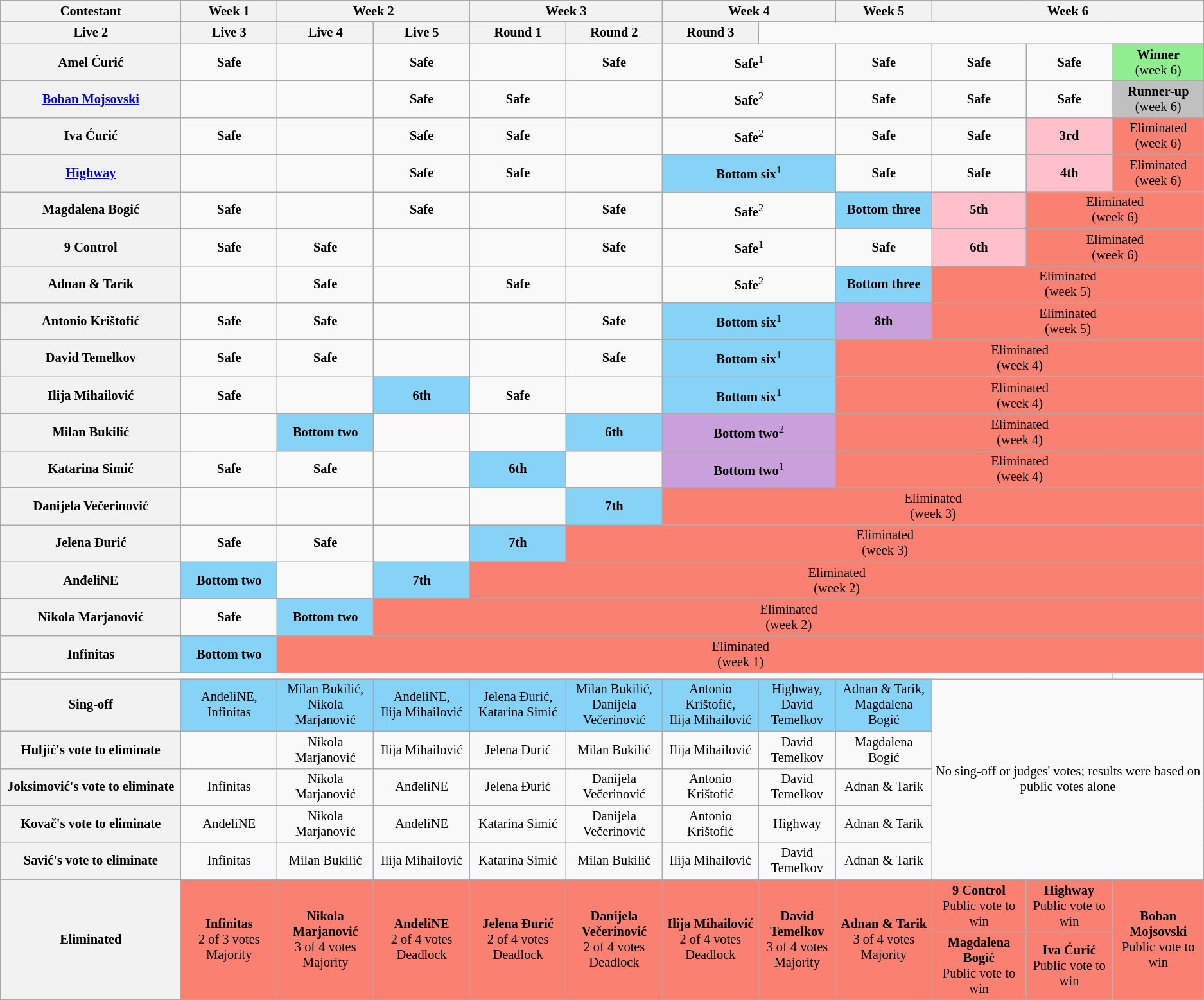<table class="wikitable" style="text-align:center; font-size:85%">
<tr>
<th style="width:15%" rowspan=2 scope="col">Contestant</th>
<th style="width:8%" rowspan=2 scope="col">Week 1</th>
<th colspan="2">Week 2</th>
<th colspan="2">Week 3</th>
<th style="width:8%" rowspan=2 scope="col" colspan="2">Week 4 </th>
<th style="width:8%" rowspan=2 scope="col">Week 5</th>
<th colspan="3">Week 6</th>
</tr>
<tr>
</tr>
<tr>
<th style="width:8%">Live 2</th>
<th style="width:8%">Live 3</th>
<th style="width:8%">Live 4</th>
<th style="width:8%">Live 5</th>
<th style="width:8%">Round 1</th>
<th style="width:8%">Round 2</th>
<th style="width:8%">Round 3</th>
</tr>
<tr>
<th scope="row">Amel Ćurić</th>
<td><strong>Safe</strong></td>
<td></td>
<td><strong>Safe</strong></td>
<td></td>
<td><strong>Safe</strong></td>
<td colspan="2"><strong>Safe</strong><sup>1</sup></td>
<td><strong>Safe</strong></td>
<td><strong>Safe</strong></td>
<td><strong>Safe</strong></td>
<td colspan="3" style="background: lightgreen"><strong>Winner</strong><br>(week 6)</td>
</tr>
<tr>
<th scope="row"><a href='#'>Boban Mojsovski</a></th>
<td></td>
<td></td>
<td><strong>Safe</strong></td>
<td><strong>Safe</strong></td>
<td></td>
<td colspan="2"><strong>Safe</strong><sup>2</sup></td>
<td><strong>Safe</strong></td>
<td><strong>Safe</strong></td>
<td><strong>Safe</strong></td>
<td colspan="3" style="background:silver"><strong>Runner-up</strong><br>(week 6)</td>
</tr>
<tr>
<th scope="row">Iva Ćurić</th>
<td><strong>Safe</strong></td>
<td></td>
<td><strong>Safe</strong></td>
<td><strong>Safe</strong></td>
<td></td>
<td colspan="2"><strong>Safe</strong><sup>2</sup></td>
<td><strong>Safe</strong></td>
<td><strong>Safe</strong></td>
<td style="background:pink;"><strong>3rd</strong></td>
<td colspan="3" style="background:salmon">Eliminated<br>(week 6)</td>
</tr>
<tr>
<th scope="row"><a href='#'>Highway</a></th>
<td></td>
<td></td>
<td><strong>Safe</strong></td>
<td><strong>Safe</strong></td>
<td></td>
<td colspan="2" bgcolor="#87D3F8"><strong>Bottom six</strong><sup>1</sup></td>
<td><strong>Safe</strong></td>
<td><strong>Safe</strong></td>
<td style="background:pink;"><strong>4th</strong></td>
<td colspan="3" style="background:salmon">Eliminated<br>(week 6)</td>
</tr>
<tr>
<th scope="row">Magdalena Bogić</th>
<td><strong>Safe</strong></td>
<td></td>
<td><strong>Safe</strong></td>
<td></td>
<td><strong>Safe</strong></td>
<td colspan="2"><strong>Safe</strong><sup>2</sup></td>
<td bgcolor="#87D3F8"><strong>Bottom three</strong></td>
<td style="background:pink;"><strong>5th</strong></td>
<td colspan="3" style="background:salmon">Eliminated<br>(week 6)</td>
</tr>
<tr>
<th scope="row">9 Control</th>
<td><strong>Safe</strong></td>
<td><strong>Safe</strong></td>
<td></td>
<td></td>
<td><strong>Safe</strong></td>
<td colspan="2"><strong>Safe</strong><sup>1</sup></td>
<td><strong>Safe</strong></td>
<td style="background:pink;"><strong>6th</strong></td>
<td colspan="3" style="background:salmon">Eliminated<br>(week 6)</td>
</tr>
<tr>
<th scope="row">Adnan & Tarik</th>
<td></td>
<td><strong>Safe</strong></td>
<td></td>
<td><strong>Safe</strong></td>
<td></td>
<td colspan="2"><strong>Safe</strong><sup>2</sup></td>
<td bgcolor="#87D3F8"><strong>Bottom three</strong></td>
<td colspan="4" style="background:salmon">Eliminated<br>(week 5)</td>
</tr>
<tr>
<th scope="row">Antonio Krištofić</th>
<td><strong>Safe</strong></td>
<td><strong>Safe</strong></td>
<td></td>
<td></td>
<td><strong>Safe</strong></td>
<td colspan="2" bgcolor="#87D3F8"><strong>Bottom six</strong><sup>1</sup></td>
<td style="background:#C9A0DC;"><strong> 8th </strong></td>
<td colspan="4" style="background:salmon">Eliminated<br>(week 5)</td>
</tr>
<tr>
<th scope="row">David Temelkov</th>
<td><strong>Safe</strong></td>
<td><strong>Safe</strong></td>
<td></td>
<td></td>
<td><strong>Safe</strong></td>
<td colspan="2" bgcolor="#87D3F8"><strong>Bottom six</strong><sup>1</sup></td>
<td colspan="4" style="background:salmon">Eliminated<br>(week 4)</td>
</tr>
<tr>
<th scope="row">Ilija Mihailović</th>
<td><strong>Safe</strong></td>
<td></td>
<td bgcolor="#87D3F8"><strong>6th</strong></td>
<td><strong>Safe</strong></td>
<td></td>
<td colspan="2" bgcolor="#87D3F8"><strong>Bottom six</strong><sup>1</sup></td>
<td colspan="4" style="background:salmon">Eliminated<br>(week 4)</td>
</tr>
<tr>
<th scope="row">Milan Bukilić</th>
<td></td>
<td bgcolor="#87D3F8"><strong>Bottom two</strong></td>
<td></td>
<td></td>
<td bgcolor="#87D3F8"><strong>6th</strong></td>
<td colspan="2" style="background:#C9A0DC;"><strong>Bottom two</strong><sup>2</sup></td>
<td colspan="4" style="background:salmon">Eliminated<br>(week 4)</td>
</tr>
<tr>
<th scope="row">Katarina Simić</th>
<td><strong>Safe</strong></td>
<td><strong>Safe</strong></td>
<td></td>
<td bgcolor="#87D3F8"><strong>6th</strong></td>
<td></td>
<td colspan="2" style="background:#C9A0DC;"><strong>Bottom two</strong><sup>1</sup></td>
<td colspan="4" style="background:salmon">Eliminated<br>(week 4)</td>
</tr>
<tr>
<th scope="row">Danijela Večerinović</th>
<td></td>
<td></td>
<td></td>
<td></td>
<td bgcolor="#87D3F8"><strong>7th</strong></td>
<td colspan="10" style="background:salmon">Eliminated<br>(week 3)</td>
</tr>
<tr>
<th scope="row">Jelena Đurić</th>
<td><strong>Safe</strong></td>
<td><strong>Safe</strong></td>
<td></td>
<td bgcolor="#87D3F8"><strong>7th</strong></td>
<td colspan="10" style="background:salmon">Eliminated<br>(week 3)</td>
</tr>
<tr>
<th scope="row">AnđeliNE</th>
<td bgcolor="#87D3F8"><strong>Bottom two</strong></td>
<td></td>
<td bgcolor="#87D3F8"><strong>7th</strong></td>
<td colspan="10" style="background:salmon">Eliminated<br>(week 2)</td>
</tr>
<tr>
<th scope="row">Nikola Marjanović</th>
<td><strong>Safe</strong></td>
<td bgcolor="#87D3F8"><strong>Bottom two</strong></td>
<td colspan="10" style="background:salmon">Eliminated<br>(week 2)</td>
</tr>
<tr>
<th scope="row">Infinitas</th>
<td bgcolor="#87D3F8"><strong>Bottom two</strong></td>
<td colspan="10" style="background:salmon">Eliminated<br>(week 1)</td>
</tr>
<tr>
<td colspan="11"></td>
</tr>
<tr>
<th scope="row"><strong>Sing-off</strong></th>
<td style="background:#87D3F8">AnđeliNE,<br>Infinitas</td>
<td style="background:#87D3F8">Milan Bukilić,<br>Nikola Marjanović</td>
<td style="background:#87D3F8">AnđeliNE,<br>Ilija Mihailović</td>
<td style="background:#87D3F8">Jelena Đurić,<br>Katarina Simić</td>
<td style="background:#87D3F8">Milan Bukilić,<br>Danijela Večerinović</td>
<td style="background:#87D3F8">Antonio Krištofić,<br>Ilija Mihailović</td>
<td style="background:#87D3F8">Highway,<br>David Temelkov</td>
<td style="background:#87D3F8">Adnan & Tarik,<br>Magdalena Bogić</td>
<td rowspan="5" colspan="5">No sing-off or judges' votes; results were based on public votes alone</td>
</tr>
<tr>
<th scope="row">Huljić's vote to eliminate</th>
<td></td>
<td>Nikola Marjanović</td>
<td>Ilija Mihailović</td>
<td>Jelena Đurić</td>
<td>Milan Bukilić</td>
<td>Ilija Mihailović</td>
<td>David Temelkov</td>
<td>Magdalena Bogić</td>
</tr>
<tr>
<th scope="row">Joksimović's vote to eliminate</th>
<td>Infinitas</td>
<td>Nikola Marjanović</td>
<td>AnđeliNE</td>
<td>Jelena Đurić</td>
<td>Danijela Večerinović</td>
<td>Antonio Krištofić</td>
<td>David Temelkov</td>
<td>Adnan & Tarik</td>
</tr>
<tr>
<th scope="row">Kovač's vote to eliminate</th>
<td>AnđeliNE</td>
<td>Nikola Marjanović</td>
<td>AnđeliNE</td>
<td>Katarina Simić</td>
<td>Danijela Večerinović</td>
<td>Antonio Krištofić</td>
<td>Highway</td>
<td>Adnan & Tarik</td>
</tr>
<tr>
<th scope="row">Savić's vote to eliminate</th>
<td>Infinitas</td>
<td>Milan Bukilić</td>
<td>Ilija Mihailović</td>
<td>Katarina Simić</td>
<td>Milan Bukilić</td>
<td>Ilija Mihailović</td>
<td>David Temelkov</td>
<td>Adnan & Tarik</td>
</tr>
<tr>
<th scope="row" rowspan="6">Eliminated</th>
<td style="background:#FA8072" rowspan="6"><strong>Infinitas</strong><br>2 of 3 votes<br>Majority</td>
<td style="background:#FA8072" rowspan="6"><strong>Nikola Marjanović</strong><br>3 of 4 votes<br>Majority</td>
<td style="background:#FA8072" rowspan="6"><strong>AnđeliNE</strong><br>2 of 4 votes<br>Deadlock</td>
<td style="background:#FA8072" rowspan="6"><strong>Jelena Đurić</strong><br>2 of 4 votes<br>Deadlock</td>
<td style="background:#FA8072" rowspan="6"><strong>Danijela Večerinović</strong><br>2 of 4 votes<br>Deadlock</td>
<td style="background:#FA8072" rowspan="6"><strong>Ilija Mihailović</strong><br>2 of 4 votes<br>Deadlock</td>
<td style="background:#FA8072" rowspan="6"><strong>David Temelkov</strong><br>3 of 4 votes<br>Majority</td>
<td style="background:#FA8072" rowspan="6"><strong>Adnan & Tarik</strong><br>3 of 4 votes<br>Majority</td>
<td style="background:#FA8072"><strong>9 Control</strong><br> Public vote to win</td>
<td style="background:#FA8072"><strong>Highway</strong> <br> Public vote to win</td>
<td style="background:#FA8072" rowspan="6"><strong>Boban Mojsovski</strong><br> Public vote to win</td>
</tr>
<tr>
<td style="background:#FA8072"><strong>Magdalena Bogić</strong><br> Public vote to win</td>
<td style="background:#FA8073"><strong>Iva Ćurić</strong> <br> Public vote to win</td>
</tr>
</table>
